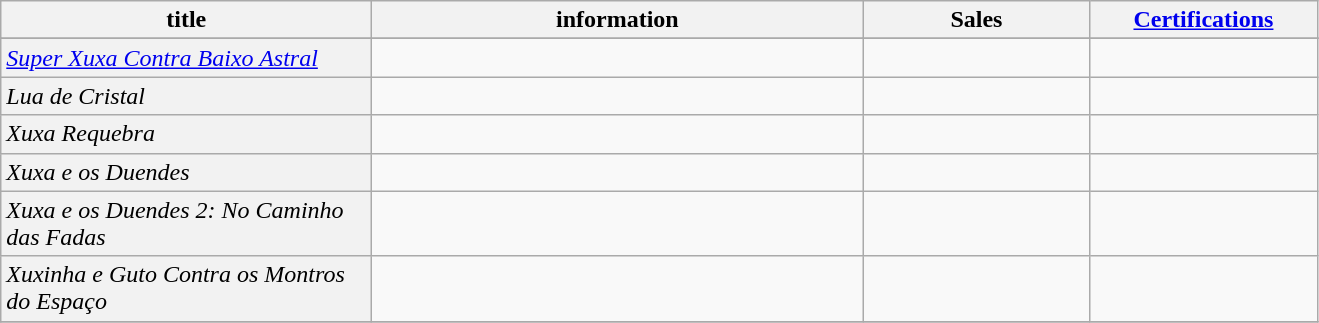<table class="wikitable plainrowheaders">
<tr>
<th scope="col" rowspan="1" style="width:15em;">title</th>
<th scope="col" rowspan="1" style="width:20em;">information</th>
<th scope="col" rowspan="1" style="width:9em;">Sales</th>
<th scope="col" rowspan="1" style="width:9em;"><a href='#'>Certifications</a></th>
</tr>
<tr>
</tr>
<tr>
<td scope="row" style="background-color: #f2f2f2;"><em><a href='#'>Super Xuxa Contra Baixo Astral</a></em></td>
<td></td>
<td align="left"></td>
<td align="left"></td>
</tr>
<tr>
<td scope="row" style="background-color: #f2f2f2;"><em>Lua de Cristal</em></td>
<td></td>
<td align="left"></td>
<td align="left"></td>
</tr>
<tr>
<td scope="row" style="background-color: #f2f2f2;"><em>Xuxa Requebra</em></td>
<td></td>
<td align="left"></td>
<td align="left"></td>
</tr>
<tr>
<td scope="row" style="background-color: #f2f2f2;"><em>Xuxa e os Duendes</em></td>
<td></td>
<td align="left"></td>
<td align="left"></td>
</tr>
<tr>
<td scope="row" style="background-color: #f2f2f2;"><em>Xuxa e os Duendes 2: No Caminho das Fadas</em></td>
<td></td>
<td align="left"></td>
<td align="left"></td>
</tr>
<tr>
<td scope="row" style="background-color: #f2f2f2;"><em>Xuxinha e Guto Contra os Montros do Espaço</em></td>
<td></td>
<td align="left"></td>
<td align="left"></td>
</tr>
<tr>
</tr>
</table>
